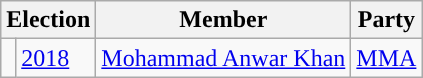<table class="wikitable">
<tr>
<th colspan="2">Election</th>
<th>Member</th>
<th>Party</th>
</tr>
<tr>
<td style="background-color: "></td>
<td><a href='#'>2018</a></td>
<td><a href='#'>Mohammad Anwar Khan</a></td>
<td><a href='#'>MMA</a></td>
</tr>
</table>
